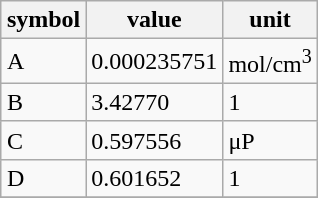<table class="wikitable collapsible collapsed" align="right">
<tr>
<th>symbol</th>
<th>value</th>
<th>unit</th>
</tr>
<tr>
<td>A</td>
<td>0.000235751</td>
<td>mol/cm<sup>3</sup></td>
</tr>
<tr>
<td>B</td>
<td>3.42770</td>
<td>1</td>
</tr>
<tr>
<td>C</td>
<td>0.597556</td>
<td>μP</td>
</tr>
<tr>
<td>D</td>
<td>0.601652</td>
<td>1</td>
</tr>
<tr>
</tr>
</table>
